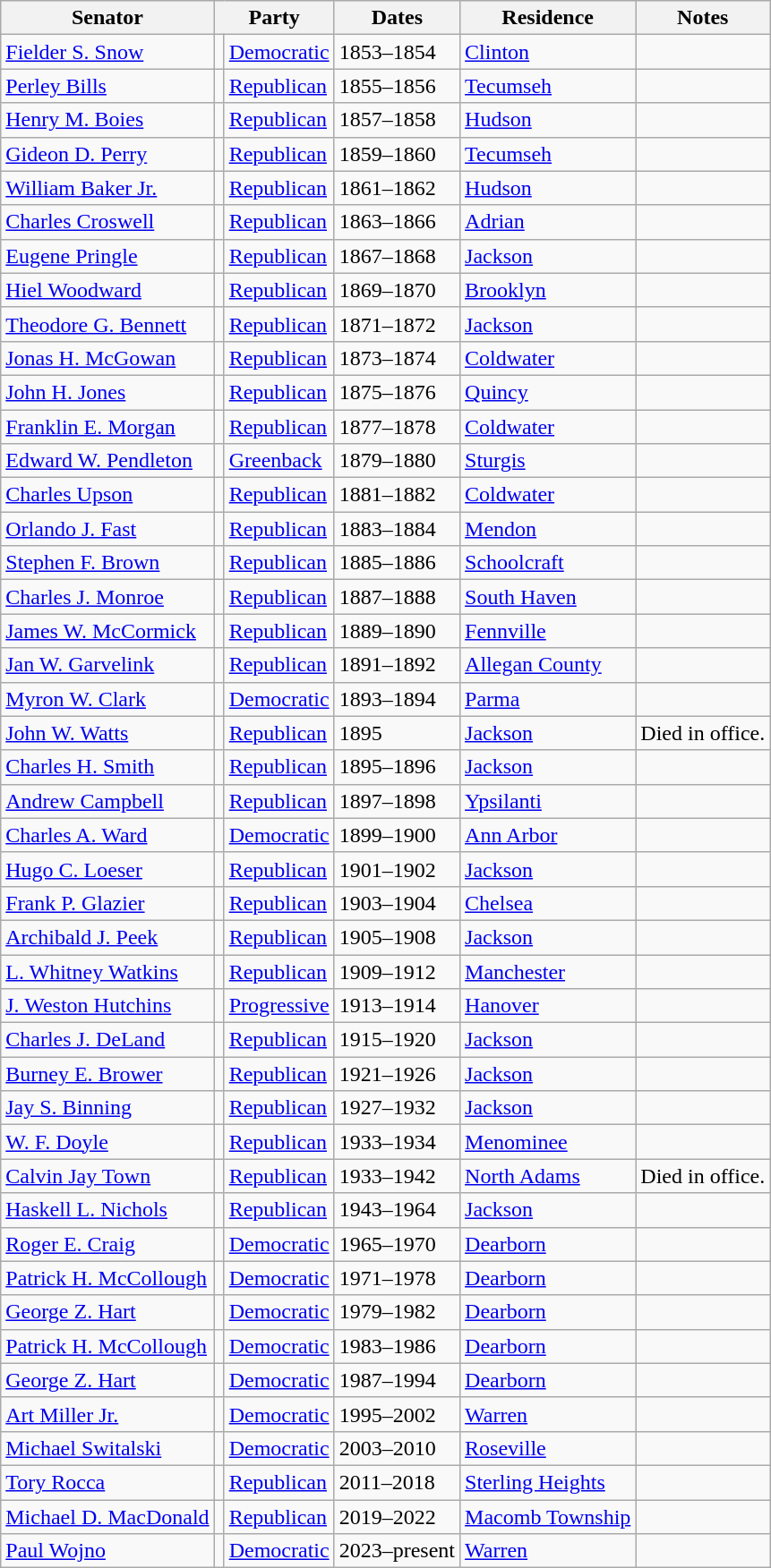<table class=wikitable>
<tr valign=bottom>
<th>Senator</th>
<th colspan="2">Party</th>
<th>Dates</th>
<th>Residence</th>
<th>Notes</th>
</tr>
<tr>
<td><a href='#'>Fielder S. Snow</a></td>
<td bgcolor=></td>
<td><a href='#'>Democratic</a></td>
<td>1853–1854</td>
<td><a href='#'>Clinton</a></td>
<td></td>
</tr>
<tr>
<td><a href='#'>Perley Bills</a></td>
<td bgcolor=></td>
<td><a href='#'>Republican</a></td>
<td>1855–1856</td>
<td><a href='#'>Tecumseh</a></td>
<td></td>
</tr>
<tr>
<td><a href='#'>Henry M. Boies</a></td>
<td bgcolor=></td>
<td><a href='#'>Republican</a></td>
<td>1857–1858</td>
<td><a href='#'>Hudson</a></td>
<td></td>
</tr>
<tr>
<td><a href='#'>Gideon D. Perry</a></td>
<td bgcolor=></td>
<td><a href='#'>Republican</a></td>
<td>1859–1860</td>
<td><a href='#'>Tecumseh</a></td>
<td></td>
</tr>
<tr>
<td><a href='#'>William Baker Jr.</a></td>
<td bgcolor=></td>
<td><a href='#'>Republican</a></td>
<td>1861–1862</td>
<td><a href='#'>Hudson</a></td>
<td></td>
</tr>
<tr>
<td><a href='#'>Charles Croswell</a></td>
<td bgcolor=></td>
<td><a href='#'>Republican</a></td>
<td>1863–1866</td>
<td><a href='#'>Adrian</a></td>
<td></td>
</tr>
<tr>
<td><a href='#'>Eugene Pringle</a></td>
<td bgcolor=></td>
<td><a href='#'>Republican</a></td>
<td>1867–1868</td>
<td><a href='#'>Jackson</a></td>
<td></td>
</tr>
<tr>
<td><a href='#'>Hiel Woodward</a></td>
<td bgcolor=></td>
<td><a href='#'>Republican</a></td>
<td>1869–1870</td>
<td><a href='#'>Brooklyn</a></td>
<td></td>
</tr>
<tr>
<td><a href='#'>Theodore G. Bennett</a></td>
<td bgcolor=></td>
<td><a href='#'>Republican</a></td>
<td>1871–1872</td>
<td><a href='#'>Jackson</a></td>
<td></td>
</tr>
<tr>
<td><a href='#'>Jonas H. McGowan</a></td>
<td bgcolor=></td>
<td><a href='#'>Republican</a></td>
<td>1873–1874</td>
<td><a href='#'>Coldwater</a></td>
<td></td>
</tr>
<tr>
<td><a href='#'>John H. Jones</a></td>
<td bgcolor=></td>
<td><a href='#'>Republican</a></td>
<td>1875–1876</td>
<td><a href='#'>Quincy</a></td>
<td></td>
</tr>
<tr>
<td><a href='#'>Franklin E. Morgan</a></td>
<td bgcolor=></td>
<td><a href='#'>Republican</a></td>
<td>1877–1878</td>
<td><a href='#'>Coldwater</a></td>
<td></td>
</tr>
<tr>
<td><a href='#'>Edward W. Pendleton</a></td>
<td bgcolor=></td>
<td><a href='#'>Greenback</a></td>
<td>1879–1880</td>
<td><a href='#'>Sturgis</a></td>
<td></td>
</tr>
<tr>
<td><a href='#'>Charles Upson</a></td>
<td bgcolor=></td>
<td><a href='#'>Republican</a></td>
<td>1881–1882</td>
<td><a href='#'>Coldwater</a></td>
<td></td>
</tr>
<tr>
<td><a href='#'>Orlando J. Fast</a></td>
<td bgcolor=></td>
<td><a href='#'>Republican</a></td>
<td>1883–1884</td>
<td><a href='#'>Mendon</a></td>
<td></td>
</tr>
<tr>
<td><a href='#'>Stephen F. Brown</a></td>
<td bgcolor=></td>
<td><a href='#'>Republican</a></td>
<td>1885–1886</td>
<td><a href='#'>Schoolcraft</a></td>
<td></td>
</tr>
<tr>
<td><a href='#'>Charles J. Monroe</a></td>
<td bgcolor=></td>
<td><a href='#'>Republican</a></td>
<td>1887–1888</td>
<td><a href='#'>South Haven</a></td>
<td></td>
</tr>
<tr>
<td><a href='#'>James W. McCormick</a></td>
<td bgcolor=></td>
<td><a href='#'>Republican</a></td>
<td>1889–1890</td>
<td><a href='#'>Fennville</a></td>
<td></td>
</tr>
<tr>
<td><a href='#'>Jan W. Garvelink</a></td>
<td bgcolor=></td>
<td><a href='#'>Republican</a></td>
<td>1891–1892</td>
<td><a href='#'>Allegan County</a></td>
<td></td>
</tr>
<tr>
<td><a href='#'>Myron W. Clark</a></td>
<td bgcolor=></td>
<td><a href='#'>Democratic</a></td>
<td>1893–1894</td>
<td><a href='#'>Parma</a></td>
<td></td>
</tr>
<tr>
<td><a href='#'>John W. Watts</a></td>
<td bgcolor=></td>
<td><a href='#'>Republican</a></td>
<td>1895</td>
<td><a href='#'>Jackson</a></td>
<td>Died in office.</td>
</tr>
<tr>
<td><a href='#'>Charles H. Smith</a></td>
<td bgcolor=></td>
<td><a href='#'>Republican</a></td>
<td>1895–1896</td>
<td><a href='#'>Jackson</a></td>
<td></td>
</tr>
<tr>
<td><a href='#'>Andrew Campbell</a></td>
<td bgcolor=></td>
<td><a href='#'>Republican</a></td>
<td>1897–1898</td>
<td><a href='#'>Ypsilanti</a></td>
<td></td>
</tr>
<tr>
<td><a href='#'>Charles A. Ward</a></td>
<td bgcolor=></td>
<td><a href='#'>Democratic</a></td>
<td>1899–1900</td>
<td><a href='#'>Ann Arbor</a></td>
<td></td>
</tr>
<tr>
<td><a href='#'>Hugo C. Loeser</a></td>
<td bgcolor=></td>
<td><a href='#'>Republican</a></td>
<td>1901–1902</td>
<td><a href='#'>Jackson</a></td>
<td></td>
</tr>
<tr>
<td><a href='#'>Frank P. Glazier</a></td>
<td bgcolor=></td>
<td><a href='#'>Republican</a></td>
<td>1903–1904</td>
<td><a href='#'>Chelsea</a></td>
<td></td>
</tr>
<tr>
<td><a href='#'>Archibald J. Peek</a></td>
<td bgcolor=></td>
<td><a href='#'>Republican</a></td>
<td>1905–1908</td>
<td><a href='#'>Jackson</a></td>
<td></td>
</tr>
<tr>
<td><a href='#'>L. Whitney Watkins</a></td>
<td bgcolor=></td>
<td><a href='#'>Republican</a></td>
<td>1909–1912</td>
<td><a href='#'>Manchester</a></td>
<td></td>
</tr>
<tr>
<td><a href='#'>J. Weston Hutchins</a></td>
<td bgcolor=></td>
<td><a href='#'>Progressive</a></td>
<td>1913–1914</td>
<td><a href='#'>Hanover</a></td>
<td></td>
</tr>
<tr>
<td><a href='#'>Charles J. DeLand</a></td>
<td bgcolor=></td>
<td><a href='#'>Republican</a></td>
<td>1915–1920</td>
<td><a href='#'>Jackson</a></td>
<td></td>
</tr>
<tr>
<td><a href='#'>Burney E. Brower</a></td>
<td bgcolor=></td>
<td><a href='#'>Republican</a></td>
<td>1921–1926</td>
<td><a href='#'>Jackson</a></td>
<td></td>
</tr>
<tr>
<td><a href='#'>Jay S. Binning</a></td>
<td bgcolor=></td>
<td><a href='#'>Republican</a></td>
<td>1927–1932</td>
<td><a href='#'>Jackson</a></td>
<td></td>
</tr>
<tr>
<td><a href='#'>W. F. Doyle</a></td>
<td bgcolor=></td>
<td><a href='#'>Republican</a></td>
<td>1933–1934</td>
<td><a href='#'>Menominee</a></td>
<td></td>
</tr>
<tr>
<td><a href='#'>Calvin Jay Town</a></td>
<td bgcolor=></td>
<td><a href='#'>Republican</a></td>
<td>1933–1942</td>
<td><a href='#'>North Adams</a></td>
<td>Died in office.</td>
</tr>
<tr>
<td><a href='#'>Haskell L. Nichols</a></td>
<td bgcolor=></td>
<td><a href='#'>Republican</a></td>
<td>1943–1964</td>
<td><a href='#'>Jackson</a></td>
<td></td>
</tr>
<tr>
<td><a href='#'>Roger E. Craig</a></td>
<td bgcolor=></td>
<td><a href='#'>Democratic</a></td>
<td>1965–1970</td>
<td><a href='#'>Dearborn</a></td>
<td></td>
</tr>
<tr>
<td><a href='#'>Patrick H. McCollough</a></td>
<td bgcolor=></td>
<td><a href='#'>Democratic</a></td>
<td>1971–1978</td>
<td><a href='#'>Dearborn</a></td>
<td></td>
</tr>
<tr>
<td><a href='#'>George Z. Hart</a></td>
<td bgcolor=></td>
<td><a href='#'>Democratic</a></td>
<td>1979–1982</td>
<td><a href='#'>Dearborn</a></td>
<td></td>
</tr>
<tr>
<td><a href='#'>Patrick H. McCollough</a></td>
<td bgcolor=></td>
<td><a href='#'>Democratic</a></td>
<td>1983–1986</td>
<td><a href='#'>Dearborn</a></td>
<td></td>
</tr>
<tr>
<td><a href='#'>George Z. Hart</a></td>
<td bgcolor=></td>
<td><a href='#'>Democratic</a></td>
<td>1987–1994</td>
<td><a href='#'>Dearborn</a></td>
<td></td>
</tr>
<tr>
<td><a href='#'>Art Miller Jr.</a></td>
<td bgcolor=></td>
<td><a href='#'>Democratic</a></td>
<td>1995–2002</td>
<td><a href='#'>Warren</a></td>
<td></td>
</tr>
<tr>
<td><a href='#'>Michael Switalski</a></td>
<td bgcolor=></td>
<td><a href='#'>Democratic</a></td>
<td>2003–2010</td>
<td><a href='#'>Roseville</a></td>
<td></td>
</tr>
<tr>
<td><a href='#'>Tory Rocca</a></td>
<td bgcolor=></td>
<td><a href='#'>Republican</a></td>
<td>2011–2018</td>
<td><a href='#'>Sterling Heights</a></td>
<td></td>
</tr>
<tr>
<td><a href='#'>Michael D. MacDonald</a></td>
<td bgcolor=></td>
<td><a href='#'>Republican</a></td>
<td>2019–2022</td>
<td><a href='#'>Macomb Township</a></td>
<td></td>
</tr>
<tr>
<td><a href='#'>Paul Wojno</a></td>
<td bgcolor=></td>
<td><a href='#'>Democratic</a></td>
<td>2023–present</td>
<td><a href='#'>Warren</a></td>
<td></td>
</tr>
</table>
